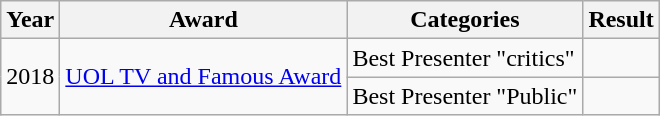<table class="wikitable">
<tr>
<th>Year</th>
<th>Award</th>
<th>Categories</th>
<th>Result</th>
</tr>
<tr>
<td rowspan="2">2018</td>
<td rowspan="2"><a href='#'>UOL TV and Famous Award</a></td>
<td>Best Presenter "critics"</td>
<td></td>
</tr>
<tr>
<td>Best Presenter "Public"</td>
<td></td>
</tr>
</table>
